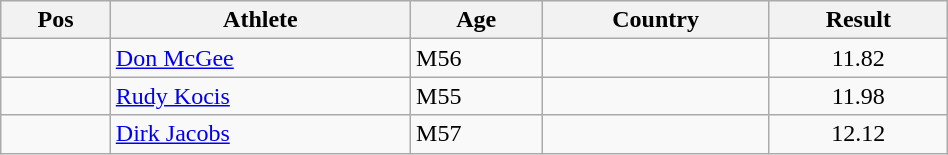<table class="wikitable"  style="text-align:center; width:50%;">
<tr>
<th>Pos</th>
<th>Athlete</th>
<th>Age</th>
<th>Country</th>
<th>Result</th>
</tr>
<tr>
<td align=center></td>
<td align=left><a href='#'>Don McGee</a></td>
<td align=left>M56</td>
<td align=left></td>
<td>11.82</td>
</tr>
<tr>
<td align=center></td>
<td align=left><a href='#'>Rudy Kocis</a></td>
<td align=left>M55</td>
<td align=left></td>
<td>11.98</td>
</tr>
<tr>
<td align=center></td>
<td align=left><a href='#'>Dirk Jacobs</a></td>
<td align=left>M57</td>
<td align=left></td>
<td>12.12</td>
</tr>
</table>
